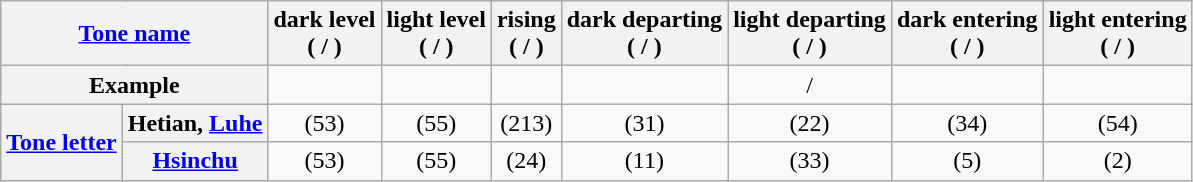<table class="wikitable" style="text-align:center;">
<tr>
<th colspan="2"><a href='#'>Tone name</a></th>
<th>dark level<br>( / )</th>
<th>light level<br>( / )</th>
<th>rising<br>( / )</th>
<th>dark departing<br>( / )</th>
<th>light departing<br>( / )</th>
<th>dark entering<br>( / )</th>
<th>light entering<br>( / )</th>
</tr>
<tr>
<th colspan="2">Example</th>
<td></td>
<td></td>
<td></td>
<td></td>
<td> / </td>
<td></td>
<td></td>
</tr>
<tr>
<th rowspan="2"><a href='#'>Tone letter</a></th>
<th>Hetian, <a href='#'>Luhe</a></th>
<td> (53)</td>
<td> (55)</td>
<td> (213)</td>
<td> (31)</td>
<td> (22)</td>
<td> (34)</td>
<td> (54)</td>
</tr>
<tr>
<th><a href='#'>Hsinchu</a></th>
<td> (53)</td>
<td> (55)</td>
<td> (24)</td>
<td> (11)</td>
<td> (33)</td>
<td> (5)</td>
<td> (2)</td>
</tr>
</table>
